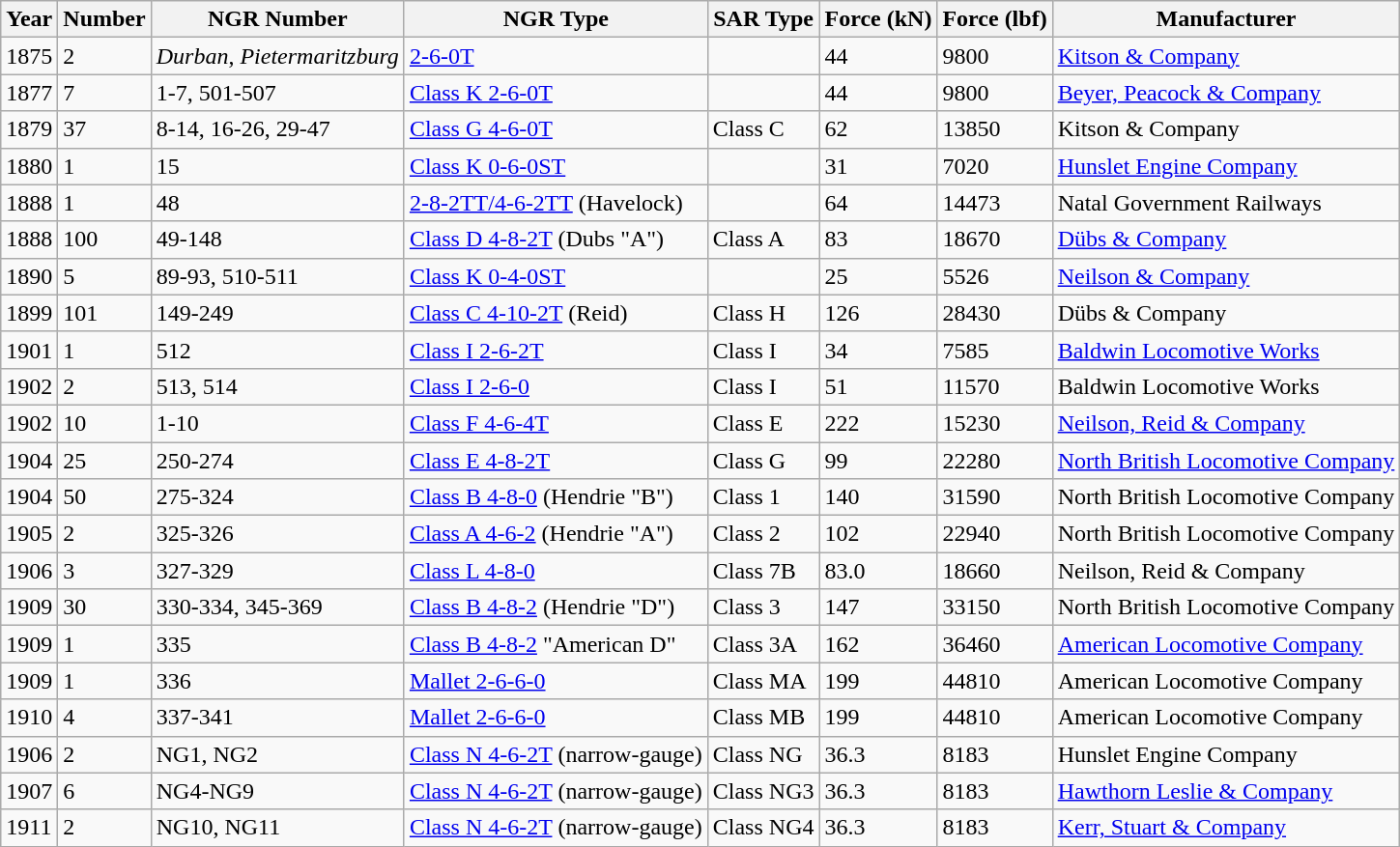<table class="wikitable">
<tr>
<th>Year</th>
<th>Number</th>
<th>NGR Number</th>
<th>NGR Type</th>
<th>SAR Type</th>
<th>Force (kN)</th>
<th>Force (lbf)</th>
<th>Manufacturer</th>
</tr>
<tr>
<td>1875</td>
<td>2</td>
<td><em>Durban</em>, <em>Pietermaritzburg</em></td>
<td><a href='#'>2-6-0T</a></td>
<td></td>
<td>44</td>
<td>9800</td>
<td><a href='#'>Kitson & Company</a></td>
</tr>
<tr>
<td>1877</td>
<td>7</td>
<td>1-7, 501-507</td>
<td><a href='#'>Class K 2-6-0T</a></td>
<td></td>
<td>44</td>
<td>9800</td>
<td><a href='#'>Beyer, Peacock & Company</a></td>
</tr>
<tr>
<td>1879</td>
<td>37</td>
<td>8-14, 16-26, 29-47</td>
<td><a href='#'>Class G 4-6-0T</a></td>
<td>Class C</td>
<td>62</td>
<td>13850</td>
<td>Kitson & Company</td>
</tr>
<tr>
<td>1880</td>
<td>1</td>
<td>15</td>
<td><a href='#'>Class K 0-6-0ST</a></td>
<td></td>
<td>31</td>
<td>7020</td>
<td><a href='#'>Hunslet Engine Company</a></td>
</tr>
<tr>
<td>1888</td>
<td>1</td>
<td>48</td>
<td><a href='#'>2-8-2TT/4-6-2TT</a> (Havelock)</td>
<td></td>
<td>64</td>
<td>14473</td>
<td>Natal Government Railways</td>
</tr>
<tr>
<td>1888</td>
<td>100</td>
<td>49-148</td>
<td><a href='#'>Class D 4-8-2T</a> (Dubs "A")</td>
<td>Class A</td>
<td>83</td>
<td>18670</td>
<td><a href='#'>Dübs & Company</a></td>
</tr>
<tr>
<td>1890</td>
<td>5</td>
<td>89-93, 510-511</td>
<td><a href='#'>Class K 0-4-0ST</a></td>
<td></td>
<td>25</td>
<td>5526</td>
<td><a href='#'>Neilson & Company</a></td>
</tr>
<tr>
<td>1899</td>
<td>101</td>
<td>149-249</td>
<td><a href='#'>Class C 4-10-2T</a> (Reid)</td>
<td>Class H</td>
<td>126</td>
<td>28430</td>
<td>Dübs & Company</td>
</tr>
<tr>
<td>1901</td>
<td>1</td>
<td>512</td>
<td><a href='#'>Class I 2-6-2T</a></td>
<td>Class I</td>
<td>34</td>
<td>7585</td>
<td><a href='#'>Baldwin Locomotive Works</a></td>
</tr>
<tr>
<td>1902</td>
<td>2</td>
<td>513, 514</td>
<td><a href='#'>Class I 2-6-0</a></td>
<td>Class I</td>
<td>51</td>
<td>11570</td>
<td>Baldwin Locomotive Works</td>
</tr>
<tr>
<td>1902</td>
<td>10</td>
<td>1-10</td>
<td><a href='#'>Class F 4-6-4T</a></td>
<td>Class E</td>
<td>222</td>
<td>15230</td>
<td><a href='#'>Neilson, Reid & Company</a></td>
</tr>
<tr>
<td>1904</td>
<td>25</td>
<td>250-274</td>
<td><a href='#'>Class E 4-8-2T</a></td>
<td>Class G</td>
<td>99</td>
<td>22280</td>
<td><a href='#'>North British Locomotive Company</a></td>
</tr>
<tr>
<td>1904</td>
<td>50</td>
<td>275-324</td>
<td><a href='#'>Class B 4-8-0</a> (Hendrie "B")</td>
<td>Class 1</td>
<td>140</td>
<td>31590</td>
<td>North British Locomotive Company</td>
</tr>
<tr>
<td>1905</td>
<td>2</td>
<td>325-326</td>
<td><a href='#'>Class A 4-6-2</a> (Hendrie "A")</td>
<td>Class 2</td>
<td>102</td>
<td>22940</td>
<td>North British Locomotive Company</td>
</tr>
<tr>
<td>1906</td>
<td>3</td>
<td>327-329</td>
<td><a href='#'>Class L 4-8-0</a></td>
<td>Class 7B</td>
<td>83.0</td>
<td>18660</td>
<td>Neilson, Reid & Company</td>
</tr>
<tr>
<td>1909</td>
<td>30</td>
<td>330-334, 345-369</td>
<td><a href='#'>Class B 4-8-2</a> (Hendrie "D")</td>
<td>Class 3</td>
<td>147</td>
<td>33150</td>
<td>North British Locomotive Company</td>
</tr>
<tr>
<td>1909</td>
<td>1</td>
<td>335</td>
<td><a href='#'>Class B 4-8-2</a> "American D"</td>
<td>Class 3A</td>
<td>162</td>
<td>36460</td>
<td><a href='#'>American Locomotive Company</a></td>
</tr>
<tr>
<td>1909</td>
<td>1</td>
<td>336</td>
<td><a href='#'>Mallet 2-6-6-0</a></td>
<td>Class MA</td>
<td>199</td>
<td>44810</td>
<td>American Locomotive Company</td>
</tr>
<tr>
<td>1910</td>
<td>4</td>
<td>337-341</td>
<td><a href='#'>Mallet 2-6-6-0</a></td>
<td>Class MB</td>
<td>199</td>
<td>44810</td>
<td>American Locomotive Company</td>
</tr>
<tr>
<td>1906</td>
<td>2</td>
<td>NG1, NG2</td>
<td><a href='#'>Class N 4-6-2T</a> (narrow-gauge)</td>
<td>Class NG</td>
<td>36.3</td>
<td>8183</td>
<td>Hunslet Engine Company</td>
</tr>
<tr>
<td>1907</td>
<td>6</td>
<td>NG4-NG9</td>
<td><a href='#'>Class N 4-6-2T</a> (narrow-gauge)</td>
<td>Class NG3</td>
<td>36.3</td>
<td>8183</td>
<td><a href='#'>Hawthorn Leslie & Company</a></td>
</tr>
<tr>
<td>1911</td>
<td>2</td>
<td>NG10, NG11</td>
<td><a href='#'>Class N 4-6-2T</a> (narrow-gauge)</td>
<td>Class NG4</td>
<td>36.3</td>
<td>8183</td>
<td><a href='#'>Kerr, Stuart & Company</a></td>
</tr>
</table>
